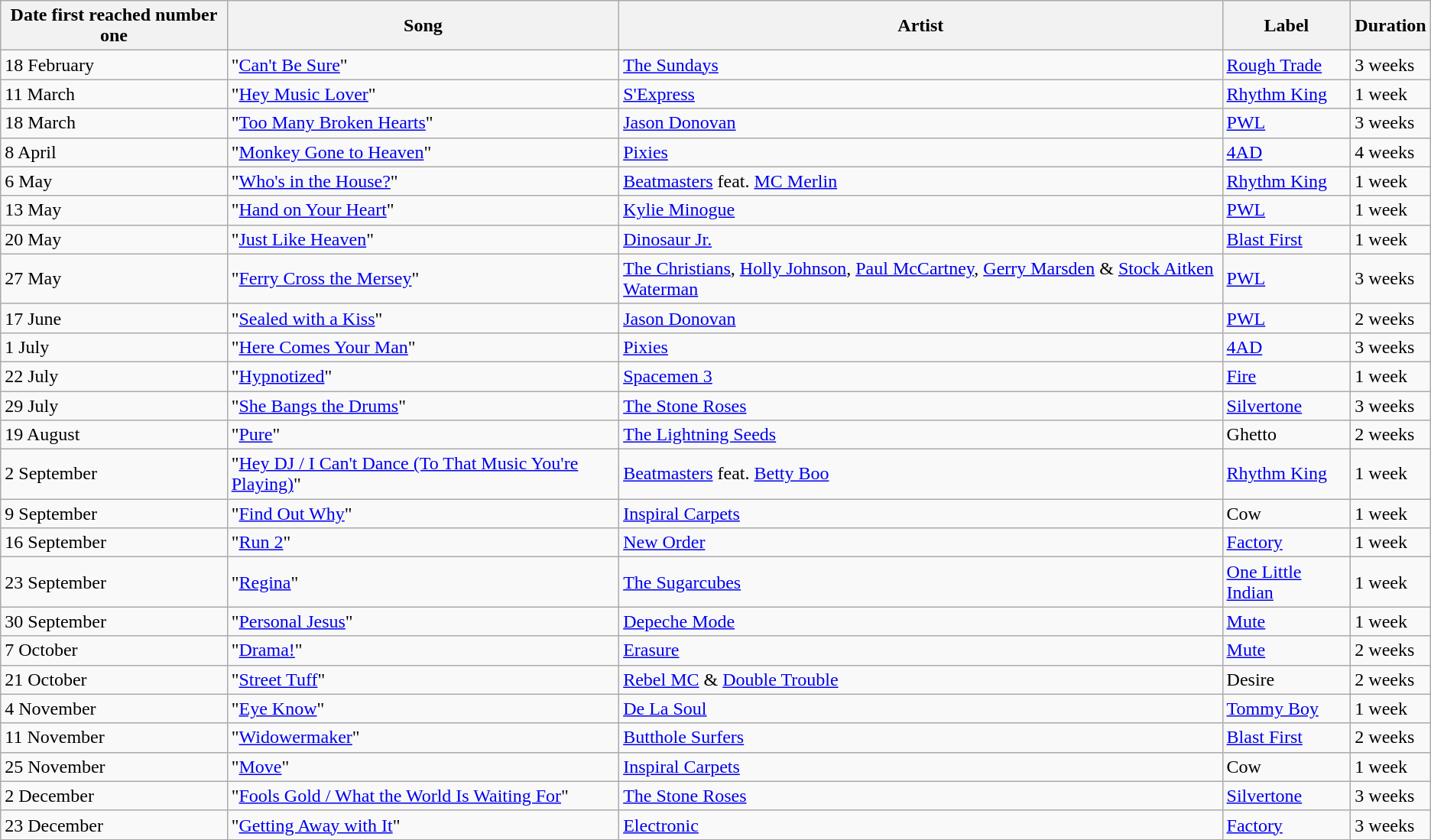<table class=wikitable>
<tr>
<th>Date first reached number one</th>
<th>Song</th>
<th>Artist</th>
<th>Label</th>
<th>Duration</th>
</tr>
<tr>
<td>18 February</td>
<td>"<a href='#'>Can't Be Sure</a>"</td>
<td><a href='#'>The Sundays</a></td>
<td><a href='#'>Rough Trade</a></td>
<td>3 weeks</td>
</tr>
<tr>
<td>11 March</td>
<td>"<a href='#'>Hey Music Lover</a>"</td>
<td><a href='#'>S'Express</a></td>
<td><a href='#'>Rhythm King</a></td>
<td>1 week</td>
</tr>
<tr>
<td>18 March</td>
<td>"<a href='#'>Too Many Broken Hearts</a>"</td>
<td><a href='#'>Jason Donovan</a></td>
<td><a href='#'>PWL</a></td>
<td>3 weeks</td>
</tr>
<tr>
<td>8 April</td>
<td>"<a href='#'>Monkey Gone to Heaven</a>"</td>
<td><a href='#'>Pixies</a></td>
<td><a href='#'>4AD</a></td>
<td>4 weeks</td>
</tr>
<tr>
<td>6 May</td>
<td>"<a href='#'>Who's in the House?</a>"</td>
<td><a href='#'>Beatmasters</a> feat. <a href='#'>MC Merlin</a></td>
<td><a href='#'>Rhythm King</a></td>
<td>1 week</td>
</tr>
<tr>
<td>13 May</td>
<td>"<a href='#'>Hand on Your Heart</a>"</td>
<td><a href='#'>Kylie Minogue</a></td>
<td><a href='#'>PWL</a></td>
<td>1 week</td>
</tr>
<tr>
<td>20 May</td>
<td>"<a href='#'>Just Like Heaven</a>"</td>
<td><a href='#'>Dinosaur Jr.</a></td>
<td><a href='#'>Blast First</a></td>
<td>1 week</td>
</tr>
<tr>
<td>27 May</td>
<td>"<a href='#'>Ferry Cross the Mersey</a>"</td>
<td><a href='#'>The Christians</a>, <a href='#'>Holly Johnson</a>, <a href='#'>Paul McCartney</a>, <a href='#'>Gerry Marsden</a> & <a href='#'>Stock Aitken Waterman</a></td>
<td><a href='#'>PWL</a></td>
<td>3 weeks</td>
</tr>
<tr>
<td>17 June</td>
<td>"<a href='#'>Sealed with a Kiss</a>"</td>
<td><a href='#'>Jason Donovan</a></td>
<td><a href='#'>PWL</a></td>
<td>2 weeks</td>
</tr>
<tr>
<td>1 July</td>
<td>"<a href='#'>Here Comes Your Man</a>"</td>
<td><a href='#'>Pixies</a></td>
<td><a href='#'>4AD</a></td>
<td>3 weeks</td>
</tr>
<tr>
<td>22 July</td>
<td>"<a href='#'>Hypnotized</a>"</td>
<td><a href='#'>Spacemen 3</a></td>
<td><a href='#'>Fire</a></td>
<td>1 week</td>
</tr>
<tr>
<td>29 July</td>
<td>"<a href='#'>She Bangs the Drums</a>"</td>
<td><a href='#'>The Stone Roses</a></td>
<td><a href='#'>Silvertone</a></td>
<td>3 weeks</td>
</tr>
<tr>
<td>19 August</td>
<td>"<a href='#'>Pure</a>"</td>
<td><a href='#'>The Lightning Seeds</a></td>
<td>Ghetto</td>
<td>2 weeks</td>
</tr>
<tr>
<td>2 September</td>
<td>"<a href='#'>Hey DJ / I Can't Dance (To That Music You're Playing)</a>"</td>
<td><a href='#'>Beatmasters</a> feat. <a href='#'>Betty Boo</a></td>
<td><a href='#'>Rhythm King</a></td>
<td>1 week</td>
</tr>
<tr>
<td>9 September</td>
<td>"<a href='#'>Find Out Why</a>"</td>
<td><a href='#'>Inspiral Carpets</a></td>
<td>Cow</td>
<td>1 week</td>
</tr>
<tr>
<td>16 September</td>
<td>"<a href='#'>Run 2</a>"</td>
<td><a href='#'>New Order</a></td>
<td><a href='#'>Factory</a></td>
<td>1 week</td>
</tr>
<tr>
<td>23 September</td>
<td>"<a href='#'>Regina</a>"</td>
<td><a href='#'>The Sugarcubes</a></td>
<td><a href='#'>One Little Indian</a></td>
<td>1 week</td>
</tr>
<tr>
<td>30 September</td>
<td>"<a href='#'>Personal Jesus</a>"</td>
<td><a href='#'>Depeche Mode</a></td>
<td><a href='#'>Mute</a></td>
<td>1 week</td>
</tr>
<tr>
<td>7 October</td>
<td>"<a href='#'>Drama!</a>"</td>
<td><a href='#'>Erasure</a></td>
<td><a href='#'>Mute</a></td>
<td>2 weeks</td>
</tr>
<tr>
<td>21 October</td>
<td>"<a href='#'>Street Tuff</a>"</td>
<td><a href='#'>Rebel MC</a> & <a href='#'>Double Trouble</a></td>
<td>Desire</td>
<td>2 weeks</td>
</tr>
<tr>
<td>4 November</td>
<td>"<a href='#'>Eye Know</a>"</td>
<td><a href='#'>De La Soul</a></td>
<td><a href='#'>Tommy Boy</a></td>
<td>1 week</td>
</tr>
<tr>
<td>11 November</td>
<td>"<a href='#'>Widowermaker</a>"</td>
<td><a href='#'>Butthole Surfers</a></td>
<td><a href='#'>Blast First</a></td>
<td>2 weeks</td>
</tr>
<tr>
<td>25 November</td>
<td>"<a href='#'>Move</a>"</td>
<td><a href='#'>Inspiral Carpets</a></td>
<td>Cow</td>
<td>1 week</td>
</tr>
<tr>
<td>2 December</td>
<td>"<a href='#'>Fools Gold / What the World Is Waiting For</a>"</td>
<td><a href='#'>The Stone Roses</a></td>
<td><a href='#'>Silvertone</a></td>
<td>3 weeks</td>
</tr>
<tr>
<td>23 December</td>
<td>"<a href='#'>Getting Away with It</a>"</td>
<td><a href='#'>Electronic</a></td>
<td><a href='#'>Factory</a></td>
<td>3 weeks</td>
</tr>
<tr>
</tr>
</table>
